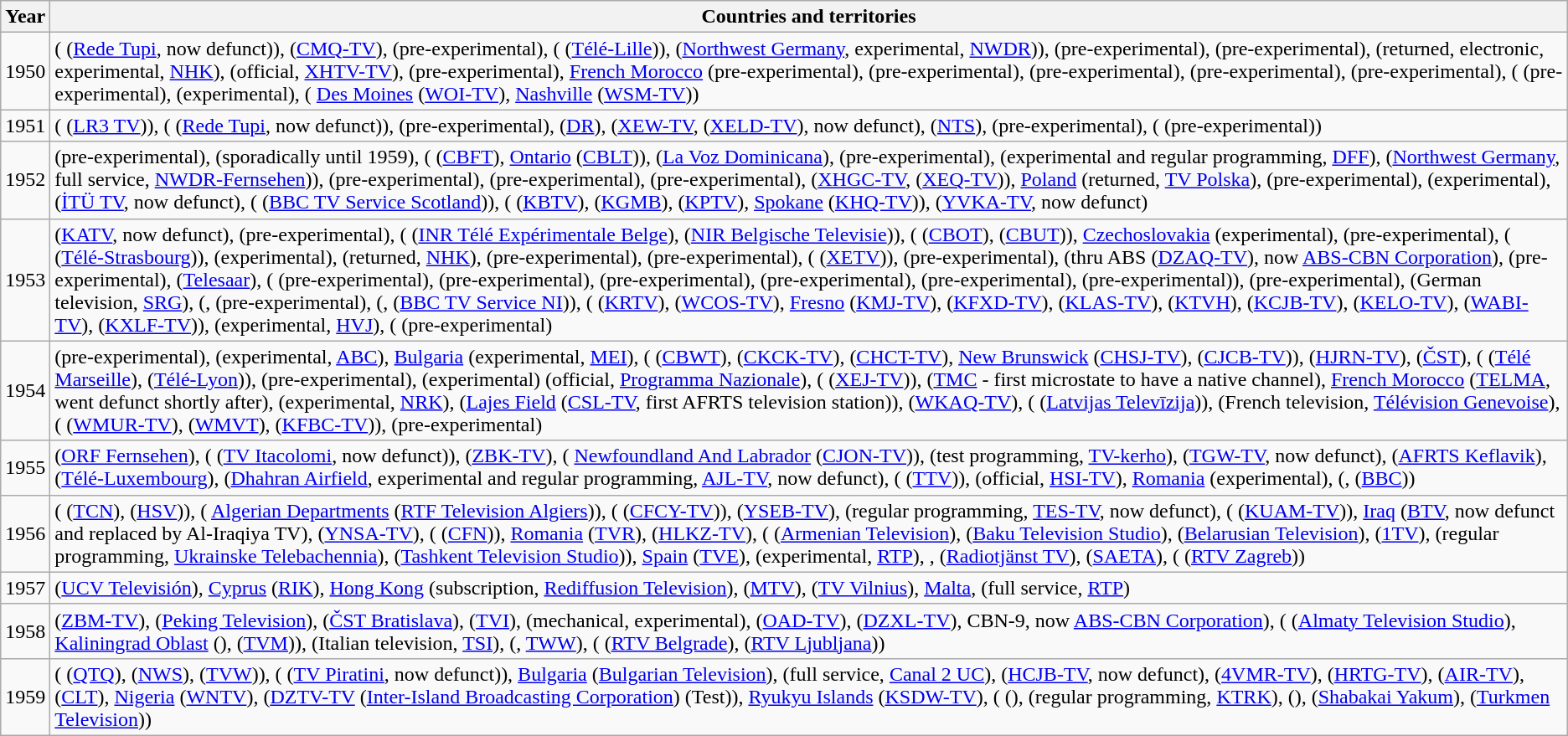<table class="wikitable">
<tr>
<th>Year</th>
<th>Countries and territories</th>
</tr>
<tr>
<td>1950</td>
<td> ( (<a href='#'>Rede Tupi</a>, now defunct)),  (<a href='#'>CMQ-TV</a>),  (pre-experimental),  ( (<a href='#'>Télé-Lille</a>)),  (<a href='#'>Northwest Germany</a>, experimental, <a href='#'>NWDR</a>)),  (pre-experimental),  (pre-experimental),  (returned, electronic, experimental, <a href='#'>NHK</a>),  (official, <a href='#'>XHTV-TV</a>),  (pre-experimental),  <a href='#'>French Morocco</a> (pre-experimental),  (pre-experimental),  (pre-experimental),  (pre-experimental),  (pre-experimental),   ( (pre-experimental),  (experimental),  ( <a href='#'>Des Moines</a> (<a href='#'>WOI-TV</a>),  <a href='#'>Nashville</a> (<a href='#'>WSM-TV</a>))</td>
</tr>
<tr>
<td>1951</td>
<td> ( (<a href='#'>LR3 TV</a>)),  ( (<a href='#'>Rede Tupi</a>, now defunct)),  (pre-experimental),  (<a href='#'>DR</a>),  (<a href='#'>XEW-TV</a>,  (<a href='#'>XELD-TV</a>), now defunct),  (<a href='#'>NTS</a>),  (pre-experimental),  ( (pre-experimental))</td>
</tr>
<tr>
<td>1952</td>
<td> (pre-experimental),  (sporadically until 1959),  ( (<a href='#'>CBFT</a>),  <a href='#'>Ontario</a> (<a href='#'>CBLT</a>)),  (<a href='#'>La Voz Dominicana</a>),  (pre-experimental),  (experimental and regular programming, <a href='#'>DFF</a>),  (<a href='#'>Northwest Germany</a>, full service, <a href='#'>NWDR-Fernsehen</a>)),  (pre-experimental),  (pre-experimental),  (pre-experimental),  (<a href='#'>XHGC-TV</a>,  (<a href='#'>XEQ-TV</a>)),  <a href='#'>Poland</a> (returned, <a href='#'>TV Polska</a>),  (pre-experimental),  (experimental),  (<a href='#'>İTÜ TV</a>, now defunct),  ( (<a href='#'>BBC TV Service Scotland</a>)),  ( (<a href='#'>KBTV</a>),  (<a href='#'>KGMB</a>),  (<a href='#'>KPTV</a>),  <a href='#'>Spokane</a> (<a href='#'>KHQ-TV</a>)),  (<a href='#'>YVKA-TV</a>, now defunct)</td>
</tr>
<tr>
<td>1953</td>
<td> (<a href='#'>KATV</a>, now defunct),  (pre-experimental),  ( (<a href='#'>INR Télé Expérimentale Belge</a>),  (<a href='#'>NIR Belgische Televisie</a>)),  ( (<a href='#'>CBOT</a>),  (<a href='#'>CBUT</a>)),  <a href='#'>Czechoslovakia</a> (experimental),  (pre-experimental),  ( (<a href='#'>Télé-Strasbourg</a>)),  (experimental),  (returned, <a href='#'>NHK</a>),  (pre-experimental),  (pre-experimental),  ( (<a href='#'>XETV</a>)),  (pre-experimental),  (thru ABS (<a href='#'>DZAQ-TV</a>), now <a href='#'>ABS-CBN Corporation</a>),  (pre-experimental),  (<a href='#'>Telesaar</a>), ( (pre-experimental),  (pre-experimental),  (pre-experimental),  (pre-experimental),  (pre-experimental),  (pre-experimental)),  (pre-experimental),   (German television, <a href='#'>SRG</a>),  (,  (pre-experimental),  (, (<a href='#'>BBC TV Service NI</a>)),  ( (<a href='#'>KRTV</a>),  (<a href='#'>WCOS-TV</a>),  <a href='#'>Fresno</a> (<a href='#'>KMJ-TV</a>),  (<a href='#'>KFXD-TV</a>),  (<a href='#'>KLAS-TV</a>),  (<a href='#'>KTVH</a>),  (<a href='#'>KCJB-TV</a>),  (<a href='#'>KELO-TV</a>),  (<a href='#'>WABI-TV</a>),  (<a href='#'>KXLF-TV</a>)),  (experimental, <a href='#'>HVJ</a>),  ( (pre-experimental)</td>
</tr>
<tr>
<td>1954</td>
<td> (pre-experimental),  (experimental, <a href='#'>ABC</a>),  <a href='#'>Bulgaria</a> (experimental, <a href='#'>MEI</a>),  ( (<a href='#'>CBWT</a>),  (<a href='#'>CKCK-TV</a>),  (<a href='#'>CHCT-TV</a>),  <a href='#'>New Brunswick</a> (<a href='#'>CHSJ-TV</a>),  (<a href='#'>CJCB-TV</a>)),  (<a href='#'>HJRN-TV</a>),  (<a href='#'>ČST</a>),  ( (<a href='#'>Télé Marseille</a>),  (<a href='#'>Télé-Lyon</a>)),  (pre-experimental),  (experimental)  (official, <a href='#'>Programma Nazionale</a>),  ( (<a href='#'>XEJ-TV</a>)),  (<a href='#'>TMC</a> - first microstate to have a native channel),  <a href='#'>French Morocco</a> (<a href='#'>TELMA</a>, went defunct shortly after),  (experimental, <a href='#'>NRK</a>),  (<a href='#'>Lajes Field</a> (<a href='#'>CSL-TV</a>, first AFRTS television station)),  (<a href='#'>WKAQ-TV</a>),  ( (<a href='#'>Latvijas Televīzija</a>)),  (French television, <a href='#'>Télévision Genevoise</a>),  ( (<a href='#'>WMUR-TV</a>),  (<a href='#'>WMVT</a>),  (<a href='#'>KFBC-TV</a>)),  (pre-experimental)</td>
</tr>
<tr>
<td>1955</td>
<td> (<a href='#'>ORF Fernsehen</a>),  ( (<a href='#'>TV Itacolomi</a>, now defunct)),  (<a href='#'>ZBK-TV</a>),  ( <a href='#'>Newfoundland And Labrador</a> (<a href='#'>CJON-TV</a>)),  (test programming, <a href='#'>TV-kerho</a>),  (<a href='#'>TGW-TV</a>, now defunct),  (<a href='#'>AFRTS Keflavik</a>),  (<a href='#'>Télé-Luxembourg</a>),  (<a href='#'>Dhahran Airfield</a>, experimental and regular programming, <a href='#'>AJL-TV</a>, now defunct),  ( (<a href='#'>TTV</a>)),  (official, <a href='#'>HSI-TV</a>),  <a href='#'>Romania</a> (experimental),  (,  (<a href='#'>BBC</a>))</td>
</tr>
<tr>
<td>1956</td>
<td> ( (<a href='#'>TCN</a>),  (<a href='#'>HSV</a>)),  ( <a href='#'>Algerian Departments</a> (<a href='#'>RTF Television Algiers</a>)),  ( (<a href='#'>CFCY-TV</a>)),  (<a href='#'>YSEB-TV</a>),  (regular programming, <a href='#'>TES-TV</a>, now defunct),  ( (<a href='#'>KUAM-TV</a>)),  <a href='#'>Iraq</a> (<a href='#'>BTV</a>, now defunct and replaced by Al-Iraqiya TV),  (<a href='#'>YNSA-TV</a>),  ( (<a href='#'>CFN</a>)),  <a href='#'>Romania</a> (<a href='#'>TVR</a>),  (<a href='#'>HLKZ-TV</a>),  ( (<a href='#'>Armenian Television</a>),  (<a href='#'>Baku Television Studio</a>),  (<a href='#'>Belarusian Television</a>),  (<a href='#'>1TV</a>),  (regular programming, <a href='#'>Ukrainske Telebachennia</a>),  (<a href='#'>Tashkent Television Studio</a>)),  <a href='#'>Spain</a> (<a href='#'>TVE</a>),  (experimental, <a href='#'>RTP</a>), , (<a href='#'>Radiotjänst TV</a>),  (<a href='#'>SAETA</a>),  ( (<a href='#'>RTV Zagreb</a>))</td>
</tr>
<tr>
<td>1957</td>
<td> (<a href='#'>UCV Televisión</a>),  <a href='#'>Cyprus</a> (<a href='#'>RIK</a>),  <a href='#'>Hong Kong</a> (subscription, <a href='#'>Rediffusion Television</a>),  (<a href='#'>MTV</a>),  (<a href='#'>TV Vilnius</a>),  <a href='#'>Malta</a>,  (full service, <a href='#'>RTP</a>)</td>
</tr>
<tr>
<td>1958</td>
<td> (<a href='#'>ZBM-TV</a>),  (<a href='#'>Peking Television</a>),  (<a href='#'>ČST Bratislava</a>),  (<a href='#'>TVI</a>),  (mechanical, experimental),  (<a href='#'>OAD-TV</a>),  (<a href='#'>DZXL-TV</a>), CBN-9, now <a href='#'>ABS-CBN Corporation</a>),  ( (<a href='#'>Almaty Television Studio</a>),  <a href='#'>Kaliningrad Oblast</a> (),  (<a href='#'>TVM</a>)),  (Italian television, <a href='#'>TSI</a>),  (, <a href='#'>TWW</a>),  ( (<a href='#'>RTV Belgrade</a>),  (<a href='#'>RTV Ljubljana</a>))</td>
</tr>
<tr>
<td>1959</td>
<td> ( (<a href='#'>QTQ</a>),  (<a href='#'>NWS</a>),  (<a href='#'>TVW</a>)),  ( (<a href='#'>TV Piratini</a>, now defunct)),  <a href='#'>Bulgaria</a> (<a href='#'>Bulgarian Television</a>),  (full service, <a href='#'>Canal 2 UC</a>),  (<a href='#'>HCJB-TV</a>, now defunct),  (<a href='#'>4VMR-TV</a>),  (<a href='#'>HRTG-TV</a>),  (<a href='#'>AIR-TV</a>),  (<a href='#'>CLT</a>),  <a href='#'>Nigeria</a> (<a href='#'>WNTV</a>),  (<a href='#'>DZTV-TV</a> (<a href='#'>Inter-Island Broadcasting Corporation</a>) (Test)),  <a href='#'>Ryukyu Islands</a> (<a href='#'>KSDW-TV</a>), ( (),  (regular programming, <a href='#'>KTRK</a>),  (),  (<a href='#'>Shabakai Yakum</a>),  (<a href='#'>Turkmen Television</a>))</td>
</tr>
</table>
